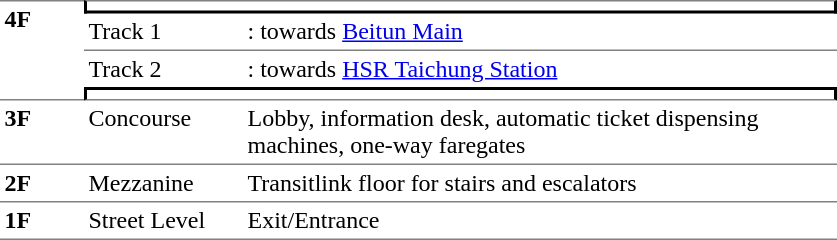<table table border=0 cellspacing=0 cellpadding=3>
<tr>
<td style="border-top:solid 1px gray;border-bottom:solid 1px gray;" width=50 rowspan=4 valign=top><strong>4F</strong></td>
<td style="border-right:solid 2px black;border-left:solid 2px black;border-bottom:solid 2px black;border-top:solid 1px gray" colspan=2 align=center></td>
</tr>
<tr>
<td style="border-bottom:solid 1px gray;" width=100><span>Track 1</span></td>
<td style="border-bottom:solid 1px gray;" width=390>  : towards <a href='#'>Beitun Main</a></td>
</tr>
<tr>
<td style="border-bottom:solid 0px gray;" width=100><span>Track 2</span></td>
<td style="border-bottom:solid 0px gray;" width=390>  : towards <a href='#'>HSR Taichung Station</a> </td>
</tr>
<tr>
<td style="border-top:solid 2px black;border-right:solid 2px black;border-left:solid 2px black;border-bottom:solid 1px gray;" colspan=2 align=center></td>
</tr>
<tr>
<td style="border-bottom:solid 1px gray;" valign=top><strong>3F</strong></td>
<td style="border-bottom:solid 1px gray;" valign=top>Concourse</td>
<td style="border-bottom:solid 1px gray;" valign=top>Lobby, information desk, automatic ticket dispensing machines, one-way faregates</td>
</tr>
<tr>
<td style="border-bottom:solid 1px gray;" width=50 valign=top><strong>2F</strong></td>
<td style="border-top:solid 0px gray;border-bottom:solid 1px gray;" width=100 valign=top>Mezzanine</td>
<td style="border-top:solid 0px gray;border-bottom:solid 1px gray;" width=390 valign=top>Transitlink floor for stairs and escalators</td>
</tr>
<tr>
<td style="border-bottom:solid 1px gray;" width=50 rowspan=10 valign=top><strong>1F</strong></td>
</tr>
<tr>
<td style="border-bottom:solid 1px gray;" rowspan=2 valign=top>Street Level</td>
<td style="border-bottom:solid 1px gray;" rowspan=2 valign=top>Exit/Entrance</td>
</tr>
</table>
